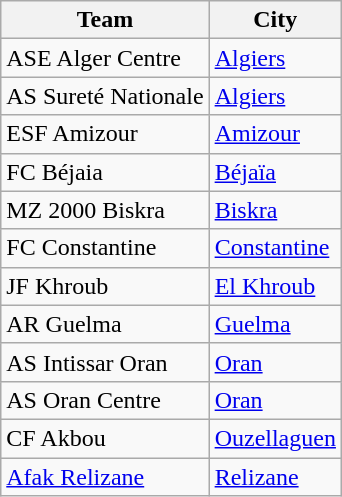<table class="sortable wikitable">
<tr align=center>
<th>Team</th>
<th>City</th>
</tr>
<tr>
<td>ASE Alger Centre</td>
<td><a href='#'>Algiers</a></td>
</tr>
<tr>
<td>AS Sureté Nationale</td>
<td><a href='#'>Algiers</a></td>
</tr>
<tr>
<td>ESF Amizour</td>
<td><a href='#'>Amizour</a></td>
</tr>
<tr>
<td>FC Béjaia</td>
<td><a href='#'>Béjaïa</a></td>
</tr>
<tr>
<td>MZ 2000 Biskra</td>
<td><a href='#'>Biskra</a></td>
</tr>
<tr>
<td>FC Constantine</td>
<td><a href='#'>Constantine</a></td>
</tr>
<tr>
<td>JF Khroub</td>
<td><a href='#'>El Khroub</a></td>
</tr>
<tr>
<td>AR Guelma</td>
<td><a href='#'>Guelma</a></td>
</tr>
<tr>
<td>AS Intissar Oran</td>
<td><a href='#'>Oran</a></td>
</tr>
<tr>
<td>AS Oran Centre</td>
<td><a href='#'>Oran</a></td>
</tr>
<tr>
<td>CF Akbou</td>
<td><a href='#'>Ouzellaguen</a></td>
</tr>
<tr>
<td><a href='#'>Afak Relizane</a></td>
<td><a href='#'>Relizane</a></td>
</tr>
</table>
